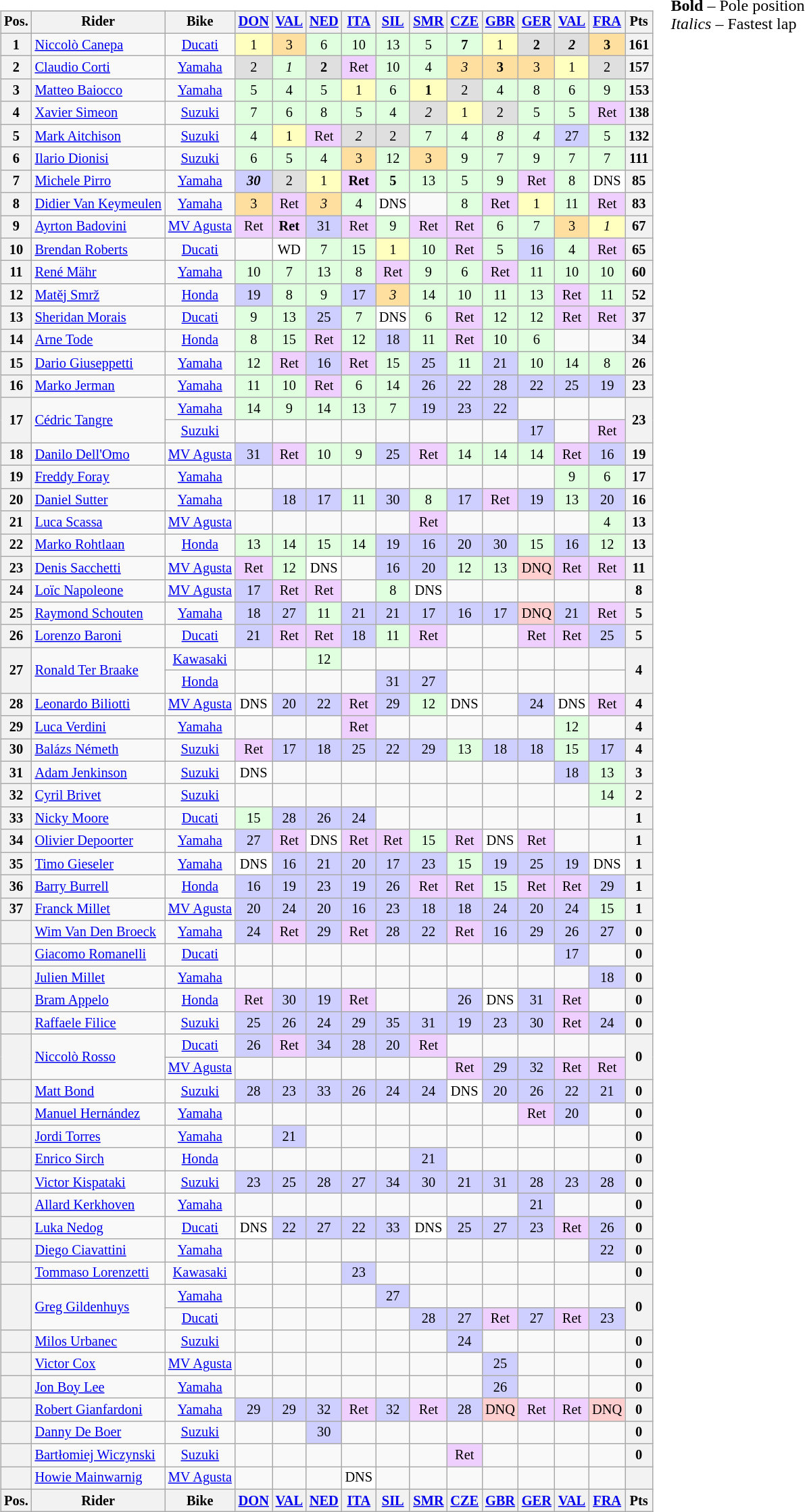<table>
<tr>
<td><br><table class="wikitable" style="font-size: 85%; text-align: center">
<tr valign="top">
<th valign="middle">Pos.</th>
<th valign="middle">Rider</th>
<th valign="middle">Bike</th>
<th><a href='#'>DON</a><br></th>
<th><a href='#'>VAL</a><br></th>
<th><a href='#'>NED</a><br></th>
<th><a href='#'>ITA</a><br></th>
<th><a href='#'>SIL</a><br></th>
<th><a href='#'>SMR</a><br></th>
<th><a href='#'>CZE</a><br></th>
<th><a href='#'>GBR</a><br></th>
<th><a href='#'>GER</a><br></th>
<th><a href='#'>VAL</a><br></th>
<th><a href='#'>FRA</a><br></th>
<th valign="middle">Pts</th>
</tr>
<tr>
<th>1</th>
<td align="left"> <a href='#'>Niccolò Canepa</a></td>
<td><a href='#'>Ducati</a></td>
<td style="background:#ffffbf;">1</td>
<td style="background:#ffdf9f;">3</td>
<td style="background:#dfffdf;">6</td>
<td style="background:#dfffdf;">10</td>
<td style="background:#dfffdf;">13</td>
<td style="background:#dfffdf;">5</td>
<td style="background:#dfffdf;"><strong>7</strong></td>
<td style="background:#ffffbf;">1</td>
<td style="background:#dfdfdf;"><strong>2</strong></td>
<td style="background:#dfdfdf;"><strong><em>2</em></strong></td>
<td style="background:#ffdf9f;"><strong>3</strong></td>
<th>161</th>
</tr>
<tr>
<th>2</th>
<td align="left"> <a href='#'>Claudio Corti</a></td>
<td><a href='#'>Yamaha</a></td>
<td style="background:#dfdfdf;">2</td>
<td style="background:#dfffdf;"><em>1</em></td>
<td style="background:#dfdfdf;"><strong>2</strong></td>
<td style="background:#efcfff;">Ret</td>
<td style="background:#dfffdf;">10</td>
<td style="background:#dfffdf;">4</td>
<td style="background:#ffdf9f;"><em>3</em></td>
<td style="background:#ffdf9f;"><strong>3</strong></td>
<td style="background:#ffdf9f;">3</td>
<td style="background:#ffffbf;">1</td>
<td style="background:#dfdfdf;">2</td>
<th>157</th>
</tr>
<tr>
<th>3</th>
<td align="left"> <a href='#'>Matteo Baiocco</a></td>
<td><a href='#'>Yamaha</a></td>
<td style="background:#dfffdf;">5</td>
<td style="background:#dfffdf;">4</td>
<td style="background:#dfffdf;">5</td>
<td style="background:#ffffbf;">1</td>
<td style="background:#dfffdf;">6</td>
<td style="background:#ffffbf;"><strong>1</strong></td>
<td style="background:#dfdfdf;">2</td>
<td style="background:#dfffdf;">4</td>
<td style="background:#dfffdf;">8</td>
<td style="background:#dfffdf;">6</td>
<td style="background:#dfffdf;">9</td>
<th>153</th>
</tr>
<tr>
<th>4</th>
<td align="left"> <a href='#'>Xavier Simeon</a></td>
<td><a href='#'>Suzuki</a></td>
<td style="background:#dfffdf;">7</td>
<td style="background:#dfffdf;">6</td>
<td style="background:#dfffdf;">8</td>
<td style="background:#dfffdf;">5</td>
<td style="background:#dfffdf;">4</td>
<td style="background:#dfdfdf;"><em>2</em></td>
<td style="background:#ffffbf;">1</td>
<td style="background:#dfdfdf;">2</td>
<td style="background:#dfffdf;">5</td>
<td style="background:#dfffdf;">5</td>
<td style="background:#efcfff;">Ret</td>
<th>138</th>
</tr>
<tr>
<th>5</th>
<td align="left"> <a href='#'>Mark Aitchison</a></td>
<td><a href='#'>Suzuki</a></td>
<td style="background:#dfffdf;">4</td>
<td style="background:#ffffbf;">1</td>
<td style="background:#efcfff;">Ret</td>
<td style="background:#dfdfdf;"><em>2</em></td>
<td style="background:#dfdfdf;">2</td>
<td style="background:#dfffdf;">7</td>
<td style="background:#dfffdf;">4</td>
<td style="background:#dfffdf;"><em>8</em></td>
<td style="background:#dfffdf;"><em>4</em></td>
<td style="background:#cfcfff;">27</td>
<td style="background:#dfffdf;">5</td>
<th>132</th>
</tr>
<tr>
<th>6</th>
<td align="left"> <a href='#'>Ilario Dionisi</a></td>
<td><a href='#'>Suzuki</a></td>
<td style="background:#dfffdf;">6</td>
<td style="background:#dfffdf;">5</td>
<td style="background:#dfffdf;">4</td>
<td style="background:#ffdf9f;">3</td>
<td style="background:#dfffdf;">12</td>
<td style="background:#ffdf9f;">3</td>
<td style="background:#dfffdf;">9</td>
<td style="background:#dfffdf;">7</td>
<td style="background:#dfffdf;">9</td>
<td style="background:#dfffdf;">7</td>
<td style="background:#dfffdf;">7</td>
<th>111</th>
</tr>
<tr>
<th>7</th>
<td align="left"> <a href='#'>Michele Pirro</a></td>
<td><a href='#'>Yamaha</a></td>
<td style="background:#cfcfff;"><strong><em>30</em></strong></td>
<td style="background:#dfdfdf;">2</td>
<td style="background:#ffffbf;">1</td>
<td style="background:#efcfff;"><strong>Ret</strong></td>
<td style="background:#dfffdf;"><strong>5</strong></td>
<td style="background:#dfffdf;">13</td>
<td style="background:#dfffdf;">5</td>
<td style="background:#dfffdf;">9</td>
<td style="background:#efcfff;">Ret</td>
<td style="background:#dfffdf;">8</td>
<td style="background:#ffffff;">DNS</td>
<th>85</th>
</tr>
<tr>
<th>8</th>
<td align="left"> <a href='#'>Didier Van Keymeulen</a></td>
<td><a href='#'>Yamaha</a></td>
<td style="background:#ffdf9f;">3</td>
<td style="background:#efcfff;">Ret</td>
<td style="background:#ffdf9f;"><em>3</em></td>
<td style="background:#dfffdf;">4</td>
<td style="background:#ffffff;">DNS</td>
<td></td>
<td style="background:#dfffdf;">8</td>
<td style="background:#efcfff;">Ret</td>
<td style="background:#ffffbf;">1</td>
<td style="background:#dfffdf;">11</td>
<td style="background:#efcfff;">Ret</td>
<th>83</th>
</tr>
<tr>
<th>9</th>
<td align="left"> <a href='#'>Ayrton Badovini</a></td>
<td><a href='#'>MV Agusta</a></td>
<td style="background:#efcfff;">Ret</td>
<td style="background:#efcfff;"><strong>Ret</strong></td>
<td style="background:#cfcfff;">31</td>
<td style="background:#efcfff;">Ret</td>
<td style="background:#dfffdf;">9</td>
<td style="background:#efcfff;">Ret</td>
<td style="background:#efcfff;">Ret</td>
<td style="background:#dfffdf;">6</td>
<td style="background:#dfffdf;">7</td>
<td style="background:#ffdf9f;">3</td>
<td style="background:#ffffbf;"><em>1</em></td>
<th>67</th>
</tr>
<tr>
<th>10</th>
<td align="left"> <a href='#'>Brendan Roberts</a></td>
<td><a href='#'>Ducati</a></td>
<td></td>
<td style="background:#ffffff;">WD</td>
<td style="background:#dfffdf;">7</td>
<td style="background:#dfffdf;">15</td>
<td style="background:#ffffbf;">1</td>
<td style="background:#dfffdf;">10</td>
<td style="background:#efcfff;">Ret</td>
<td style="background:#dfffdf;">5</td>
<td style="background:#cfcfff;">16</td>
<td style="background:#dfffdf;">4</td>
<td style="background:#efcfff;">Ret</td>
<th>65</th>
</tr>
<tr>
<th>11</th>
<td align="left"> <a href='#'>René Mähr</a></td>
<td><a href='#'>Yamaha</a></td>
<td style="background:#dfffdf;">10</td>
<td style="background:#dfffdf;">7</td>
<td style="background:#dfffdf;">13</td>
<td style="background:#dfffdf;">8</td>
<td style="background:#efcfff;">Ret</td>
<td style="background:#dfffdf;">9</td>
<td style="background:#dfffdf;">6</td>
<td style="background:#efcfff;">Ret</td>
<td style="background:#dfffdf;">11</td>
<td style="background:#dfffdf;">10</td>
<td style="background:#dfffdf;">10</td>
<th>60</th>
</tr>
<tr>
<th>12</th>
<td align="left"> <a href='#'>Matěj Smrž</a></td>
<td><a href='#'>Honda</a></td>
<td style="background:#cfcfff;">19</td>
<td style="background:#dfffdf;">8</td>
<td style="background:#dfffdf;">9</td>
<td style="background:#cfcfff;">17</td>
<td style="background:#ffdf9f;"><em>3</em></td>
<td style="background:#dfffdf;">14</td>
<td style="background:#dfffdf;">10</td>
<td style="background:#dfffdf;">11</td>
<td style="background:#dfffdf;">13</td>
<td style="background:#efcfff;">Ret</td>
<td style="background:#dfffdf;">11</td>
<th>52</th>
</tr>
<tr>
<th>13</th>
<td align="left"> <a href='#'>Sheridan Morais</a></td>
<td><a href='#'>Ducati</a></td>
<td style="background:#dfffdf;">9</td>
<td style="background:#dfffdf;">13</td>
<td style="background:#cfcfff;">25</td>
<td style="background:#dfffdf;">7</td>
<td style="background:#ffffff;">DNS</td>
<td style="background:#dfffdf;">6</td>
<td style="background:#efcfff;">Ret</td>
<td style="background:#dfffdf;">12</td>
<td style="background:#dfffdf;">12</td>
<td style="background:#efcfff;">Ret</td>
<td style="background:#efcfff;">Ret</td>
<th>37</th>
</tr>
<tr>
<th>14</th>
<td align="left"> <a href='#'>Arne Tode</a></td>
<td><a href='#'>Honda</a></td>
<td style="background:#dfffdf;">8</td>
<td style="background:#dfffdf;">15</td>
<td style="background:#efcfff;">Ret</td>
<td style="background:#dfffdf;">12</td>
<td style="background:#cfcfff;">18</td>
<td style="background:#dfffdf;">11</td>
<td style="background:#efcfff;">Ret</td>
<td style="background:#dfffdf;">10</td>
<td style="background:#dfffdf;">6</td>
<td></td>
<td></td>
<th>34</th>
</tr>
<tr>
<th>15</th>
<td align="left"> <a href='#'>Dario Giuseppetti</a></td>
<td><a href='#'>Yamaha</a></td>
<td style="background:#dfffdf;">12</td>
<td style="background:#efcfff;">Ret</td>
<td style="background:#cfcfff;">16</td>
<td style="background:#efcfff;">Ret</td>
<td style="background:#dfffdf;">15</td>
<td style="background:#cfcfff;">25</td>
<td style="background:#dfffdf;">11</td>
<td style="background:#cfcfff;">21</td>
<td style="background:#dfffdf;">10</td>
<td style="background:#dfffdf;">14</td>
<td style="background:#dfffdf;">8</td>
<th>26</th>
</tr>
<tr>
<th>16</th>
<td align="left"> <a href='#'>Marko Jerman</a></td>
<td><a href='#'>Yamaha</a></td>
<td style="background:#dfffdf;">11</td>
<td style="background:#dfffdf;">10</td>
<td style="background:#efcfff;">Ret</td>
<td style="background:#dfffdf;">6</td>
<td style="background:#dfffdf;">14</td>
<td style="background:#cfcfff;">26</td>
<td style="background:#cfcfff;">22</td>
<td style="background:#cfcfff;">28</td>
<td style="background:#cfcfff;">22</td>
<td style="background:#cfcfff;">25</td>
<td style="background:#cfcfff;">19</td>
<th>23</th>
</tr>
<tr>
<th rowspan="2">17</th>
<td rowspan="2" align="left"> <a href='#'>Cédric Tangre</a></td>
<td><a href='#'>Yamaha</a></td>
<td style="background:#dfffdf;">14</td>
<td style="background:#dfffdf;">9</td>
<td style="background:#dfffdf;">14</td>
<td style="background:#dfffdf;">13</td>
<td style="background:#dfffdf;">7</td>
<td style="background:#cfcfff;">19</td>
<td style="background:#cfcfff;">23</td>
<td style="background:#cfcfff;">22</td>
<td></td>
<td></td>
<td></td>
<th rowspan="2">23</th>
</tr>
<tr>
<td><a href='#'>Suzuki</a></td>
<td></td>
<td></td>
<td></td>
<td></td>
<td></td>
<td></td>
<td></td>
<td></td>
<td style="background:#cfcfff;">17</td>
<td></td>
<td style="background:#efcfff;">Ret</td>
</tr>
<tr>
<th>18</th>
<td align="left"> <a href='#'>Danilo Dell'Omo</a></td>
<td><a href='#'>MV Agusta</a></td>
<td style="background:#cfcfff;">31</td>
<td style="background:#efcfff;">Ret</td>
<td style="background:#dfffdf;">10</td>
<td style="background:#dfffdf;">9</td>
<td style="background:#cfcfff;">25</td>
<td style="background:#efcfff;">Ret</td>
<td style="background:#dfffdf;">14</td>
<td style="background:#dfffdf;">14</td>
<td style="background:#dfffdf;">14</td>
<td style="background:#efcfff;">Ret</td>
<td style="background:#cfcfff;">16</td>
<th>19</th>
</tr>
<tr>
<th>19</th>
<td align="left"> <a href='#'>Freddy Foray</a></td>
<td><a href='#'>Yamaha</a></td>
<td></td>
<td></td>
<td></td>
<td></td>
<td></td>
<td></td>
<td></td>
<td></td>
<td></td>
<td style="background:#dfffdf;">9</td>
<td style="background:#dfffdf;">6</td>
<th>17</th>
</tr>
<tr>
<th>20</th>
<td align="left"> <a href='#'>Daniel Sutter</a></td>
<td><a href='#'>Yamaha</a></td>
<td></td>
<td style="background:#cfcfff;">18</td>
<td style="background:#cfcfff;">17</td>
<td style="background:#dfffdf;">11</td>
<td style="background:#cfcfff;">30</td>
<td style="background:#dfffdf;">8</td>
<td style="background:#cfcfff;">17</td>
<td style="background:#efcfff;">Ret</td>
<td style="background:#cfcfff;">19</td>
<td style="background:#dfffdf;">13</td>
<td style="background:#cfcfff;">20</td>
<th>16</th>
</tr>
<tr>
<th>21</th>
<td align="left"> <a href='#'>Luca Scassa</a></td>
<td><a href='#'>MV Agusta</a></td>
<td></td>
<td></td>
<td></td>
<td></td>
<td></td>
<td style="background:#efcfff;">Ret</td>
<td></td>
<td></td>
<td></td>
<td></td>
<td style="background:#dfffdf;">4</td>
<th>13</th>
</tr>
<tr>
<th>22</th>
<td align="left"> <a href='#'>Marko Rohtlaan</a></td>
<td><a href='#'>Honda</a></td>
<td style="background:#dfffdf;">13</td>
<td style="background:#dfffdf;">14</td>
<td style="background:#dfffdf;">15</td>
<td style="background:#dfffdf;">14</td>
<td style="background:#cfcfff;">19</td>
<td style="background:#cfcfff;">16</td>
<td style="background:#cfcfff;">20</td>
<td style="background:#cfcfff;">30</td>
<td style="background:#dfffdf;">15</td>
<td style="background:#cfcfff;">16</td>
<td style="background:#dfffdf;">12</td>
<th>13</th>
</tr>
<tr>
<th>23</th>
<td align="left"> <a href='#'>Denis Sacchetti</a></td>
<td><a href='#'>MV Agusta</a></td>
<td style="background:#efcfff;">Ret</td>
<td style="background:#dfffdf;">12</td>
<td style="background:#ffffff;">DNS</td>
<td></td>
<td style="background:#cfcfff;">16</td>
<td style="background:#cfcfff;">20</td>
<td style="background:#dfffdf;">12</td>
<td style="background:#dfffdf;">13</td>
<td style="background:#ffcfcf;">DNQ</td>
<td style="background:#efcfff;">Ret</td>
<td style="background:#efcfff;">Ret</td>
<th>11</th>
</tr>
<tr>
<th>24</th>
<td align="left"> <a href='#'>Loïc Napoleone</a></td>
<td><a href='#'>MV Agusta</a></td>
<td style="background:#cfcfff;">17</td>
<td style="background:#efcfff;">Ret</td>
<td style="background:#efcfff;">Ret</td>
<td></td>
<td style="background:#dfffdf;">8</td>
<td style="background:#ffffff;">DNS</td>
<td></td>
<td></td>
<td></td>
<td></td>
<td></td>
<th>8</th>
</tr>
<tr>
<th>25</th>
<td align="left"> <a href='#'>Raymond Schouten</a></td>
<td><a href='#'>Yamaha</a></td>
<td style="background:#cfcfff;">18</td>
<td style="background:#cfcfff;">27</td>
<td style="background:#dfffdf;">11</td>
<td style="background:#cfcfff;">21</td>
<td style="background:#cfcfff;">21</td>
<td style="background:#cfcfff;">17</td>
<td style="background:#cfcfff;">16</td>
<td style="background:#cfcfff;">17</td>
<td style="background:#ffcfcf;">DNQ</td>
<td style="background:#cfcfff;">21</td>
<td style="background:#efcfff;">Ret</td>
<th>5</th>
</tr>
<tr>
<th>26</th>
<td align="left"> <a href='#'>Lorenzo Baroni</a></td>
<td><a href='#'>Ducati</a></td>
<td style="background:#cfcfff;">21</td>
<td style="background:#efcfff;">Ret</td>
<td style="background:#efcfff;">Ret</td>
<td style="background:#cfcfff;">18</td>
<td style="background:#dfffdf;">11</td>
<td style="background:#efcfff;">Ret</td>
<td></td>
<td></td>
<td style="background:#efcfff;">Ret</td>
<td style="background:#efcfff;">Ret</td>
<td style="background:#cfcfff;">25</td>
<th>5</th>
</tr>
<tr>
<th rowspan="2">27</th>
<td rowspan="2" align="left"> <a href='#'>Ronald Ter Braake</a></td>
<td><a href='#'>Kawasaki</a></td>
<td></td>
<td></td>
<td style="background:#dfffdf;">12</td>
<td></td>
<td></td>
<td></td>
<td></td>
<td></td>
<td></td>
<td></td>
<td></td>
<th rowspan="2">4</th>
</tr>
<tr>
<td><a href='#'>Honda</a></td>
<td></td>
<td></td>
<td></td>
<td></td>
<td style="background:#cfcfff;">31</td>
<td style="background:#cfcfff;">27</td>
<td></td>
<td></td>
<td></td>
<td></td>
<td></td>
</tr>
<tr>
<th>28</th>
<td align="left"> <a href='#'>Leonardo Biliotti</a></td>
<td><a href='#'>MV Agusta</a></td>
<td style="background:#ffffff;">DNS</td>
<td style="background:#cfcfff;">20</td>
<td style="background:#cfcfff;">22</td>
<td style="background:#efcfff;">Ret</td>
<td style="background:#cfcfff;">29</td>
<td style="background:#dfffdf;">12</td>
<td style="background:#ffffff;">DNS</td>
<td></td>
<td style="background:#cfcfff;">24</td>
<td style="background:#ffffff;">DNS</td>
<td style="background:#efcfff;">Ret</td>
<th>4</th>
</tr>
<tr>
<th>29</th>
<td align="left"> <a href='#'>Luca Verdini</a></td>
<td><a href='#'>Yamaha</a></td>
<td></td>
<td></td>
<td></td>
<td style="background:#efcfff;">Ret</td>
<td></td>
<td></td>
<td></td>
<td></td>
<td></td>
<td style="background:#dfffdf;">12</td>
<td></td>
<th>4</th>
</tr>
<tr>
<th>30</th>
<td align="left"> <a href='#'>Balázs Németh</a></td>
<td><a href='#'>Suzuki</a></td>
<td style="background:#efcfff;">Ret</td>
<td style="background:#cfcfff;">17</td>
<td style="background:#cfcfff;">18</td>
<td style="background:#cfcfff;">25</td>
<td style="background:#cfcfff;">22</td>
<td style="background:#cfcfff;">29</td>
<td style="background:#dfffdf;">13</td>
<td style="background:#cfcfff;">18</td>
<td style="background:#cfcfff;">18</td>
<td style="background:#dfffdf;">15</td>
<td style="background:#cfcfff;">17</td>
<th>4</th>
</tr>
<tr>
<th>31</th>
<td align="left"> <a href='#'>Adam Jenkinson</a></td>
<td><a href='#'>Suzuki</a></td>
<td style="background:#ffffff;">DNS</td>
<td></td>
<td></td>
<td></td>
<td></td>
<td></td>
<td></td>
<td></td>
<td></td>
<td style="background:#cfcfff;">18</td>
<td style="background:#dfffdf;">13</td>
<th>3</th>
</tr>
<tr>
<th>32</th>
<td align="left"> <a href='#'>Cyril Brivet</a></td>
<td><a href='#'>Suzuki</a></td>
<td></td>
<td></td>
<td></td>
<td></td>
<td></td>
<td></td>
<td></td>
<td></td>
<td></td>
<td></td>
<td style="background:#dfffdf;">14</td>
<th>2</th>
</tr>
<tr>
<th>33</th>
<td align="left"> <a href='#'>Nicky Moore</a></td>
<td><a href='#'>Ducati</a></td>
<td style="background:#dfffdf;">15</td>
<td style="background:#cfcfff;">28</td>
<td style="background:#cfcfff;">26</td>
<td style="background:#cfcfff;">24</td>
<td></td>
<td></td>
<td></td>
<td></td>
<td></td>
<td></td>
<td></td>
<th>1</th>
</tr>
<tr>
<th>34</th>
<td align="left"> <a href='#'>Olivier Depoorter</a></td>
<td><a href='#'>Yamaha</a></td>
<td style="background:#cfcfff;">27</td>
<td style="background:#efcfff;">Ret</td>
<td style="background:#ffffff;">DNS</td>
<td style="background:#efcfff;">Ret</td>
<td style="background:#efcfff;">Ret</td>
<td style="background:#dfffdf;">15</td>
<td style="background:#efcfff;">Ret</td>
<td style="background:#ffffff;">DNS</td>
<td style="background:#efcfff;">Ret</td>
<td></td>
<td></td>
<th>1</th>
</tr>
<tr>
<th>35</th>
<td align="left"> <a href='#'>Timo Gieseler</a></td>
<td><a href='#'>Yamaha</a></td>
<td style="background:#ffffff;">DNS</td>
<td style="background:#cfcfff;">16</td>
<td style="background:#cfcfff;">21</td>
<td style="background:#cfcfff;">20</td>
<td style="background:#cfcfff;">17</td>
<td style="background:#cfcfff;">23</td>
<td style="background:#dfffdf;">15</td>
<td style="background:#cfcfff;">19</td>
<td style="background:#cfcfff;">25</td>
<td style="background:#cfcfff;">19</td>
<td style="background:#ffffff;">DNS</td>
<th>1</th>
</tr>
<tr>
<th>36</th>
<td align="left"> <a href='#'>Barry Burrell</a></td>
<td><a href='#'>Honda</a></td>
<td style="background:#cfcfff;">16</td>
<td style="background:#cfcfff;">19</td>
<td style="background:#cfcfff;">23</td>
<td style="background:#cfcfff;">19</td>
<td style="background:#cfcfff;">26</td>
<td style="background:#efcfff;">Ret</td>
<td style="background:#efcfff;">Ret</td>
<td style="background:#dfffdf;">15</td>
<td style="background:#efcfff;">Ret</td>
<td style="background:#efcfff;">Ret</td>
<td style="background:#cfcfff;">29</td>
<th>1</th>
</tr>
<tr>
<th>37</th>
<td align="left"> <a href='#'>Franck Millet</a></td>
<td><a href='#'>MV Agusta</a></td>
<td style="background:#cfcfff;">20</td>
<td style="background:#cfcfff;">24</td>
<td style="background:#cfcfff;">20</td>
<td style="background:#cfcfff;">16</td>
<td style="background:#cfcfff;">23</td>
<td style="background:#cfcfff;">18</td>
<td style="background:#cfcfff;">18</td>
<td style="background:#cfcfff;">24</td>
<td style="background:#cfcfff;">20</td>
<td style="background:#cfcfff;">24</td>
<td style="background:#dfffdf;">15</td>
<th>1</th>
</tr>
<tr>
<th></th>
<td align="left"> <a href='#'>Wim Van Den Broeck</a></td>
<td><a href='#'>Yamaha</a></td>
<td style="background:#cfcfff;">24</td>
<td style="background:#efcfff;">Ret</td>
<td style="background:#cfcfff;">29</td>
<td style="background:#efcfff;">Ret</td>
<td style="background:#cfcfff;">28</td>
<td style="background:#cfcfff;">22</td>
<td style="background:#efcfff;">Ret</td>
<td style="background:#cfcfff;">16</td>
<td style="background:#cfcfff;">29</td>
<td style="background:#cfcfff;">26</td>
<td style="background:#cfcfff;">27</td>
<th>0</th>
</tr>
<tr>
<th></th>
<td align="left"> <a href='#'>Giacomo Romanelli</a></td>
<td><a href='#'>Ducati</a></td>
<td></td>
<td></td>
<td></td>
<td></td>
<td></td>
<td></td>
<td></td>
<td></td>
<td></td>
<td style="background:#cfcfff;">17</td>
<td></td>
<th>0</th>
</tr>
<tr>
<th></th>
<td align="left"> <a href='#'>Julien Millet</a></td>
<td><a href='#'>Yamaha</a></td>
<td></td>
<td></td>
<td></td>
<td></td>
<td></td>
<td></td>
<td></td>
<td></td>
<td></td>
<td></td>
<td style="background:#cfcfff;">18</td>
<th>0</th>
</tr>
<tr>
<th></th>
<td align="left"> <a href='#'>Bram Appelo</a></td>
<td><a href='#'>Honda</a></td>
<td style="background:#efcfff;">Ret</td>
<td style="background:#cfcfff;">30</td>
<td style="background:#cfcfff;">19</td>
<td style="background:#efcfff;">Ret</td>
<td></td>
<td></td>
<td style="background:#cfcfff;">26</td>
<td style="background:#ffffff;">DNS</td>
<td style="background:#cfcfff;">31</td>
<td style="background:#efcfff;">Ret</td>
<td></td>
<th>0</th>
</tr>
<tr>
<th></th>
<td align="left"> <a href='#'>Raffaele Filice</a></td>
<td><a href='#'>Suzuki</a></td>
<td style="background:#cfcfff;">25</td>
<td style="background:#cfcfff;">26</td>
<td style="background:#cfcfff;">24</td>
<td style="background:#cfcfff;">29</td>
<td style="background:#cfcfff;">35</td>
<td style="background:#cfcfff;">31</td>
<td style="background:#cfcfff;">19</td>
<td style="background:#cfcfff;">23</td>
<td style="background:#cfcfff;">30</td>
<td style="background:#efcfff;">Ret</td>
<td style="background:#cfcfff;">24</td>
<th>0</th>
</tr>
<tr>
<th rowspan="2"></th>
<td rowspan="2" align="left"> <a href='#'>Niccolò Rosso</a></td>
<td><a href='#'>Ducati</a></td>
<td style="background:#cfcfff;">26</td>
<td style="background:#efcfff;">Ret</td>
<td style="background:#cfcfff;">34</td>
<td style="background:#cfcfff;">28</td>
<td style="background:#cfcfff;">20</td>
<td style="background:#efcfff;">Ret</td>
<td></td>
<td></td>
<td></td>
<td></td>
<td></td>
<th rowspan="2">0</th>
</tr>
<tr>
<td><a href='#'>MV Agusta</a></td>
<td></td>
<td></td>
<td></td>
<td></td>
<td></td>
<td></td>
<td style="background:#efcfff;">Ret</td>
<td style="background:#cfcfff;">29</td>
<td style="background:#cfcfff;">32</td>
<td style="background:#efcfff;">Ret</td>
<td style="background:#efcfff;">Ret</td>
</tr>
<tr>
<th></th>
<td align="left"> <a href='#'>Matt Bond</a></td>
<td><a href='#'>Suzuki</a></td>
<td style="background:#cfcfff;">28</td>
<td style="background:#cfcfff;">23</td>
<td style="background:#cfcfff;">33</td>
<td style="background:#cfcfff;">26</td>
<td style="background:#cfcfff;">24</td>
<td style="background:#cfcfff;">24</td>
<td style="background:#ffffff;">DNS</td>
<td style="background:#cfcfff;">20</td>
<td style="background:#cfcfff;">26</td>
<td style="background:#cfcfff;">22</td>
<td style="background:#cfcfff;">21</td>
<th>0</th>
</tr>
<tr>
<th></th>
<td align="left"> <a href='#'>Manuel Hernández</a></td>
<td><a href='#'>Yamaha</a></td>
<td></td>
<td></td>
<td></td>
<td></td>
<td></td>
<td></td>
<td></td>
<td></td>
<td style="background:#efcfff;">Ret</td>
<td style="background:#cfcfff;">20</td>
<td></td>
<th>0</th>
</tr>
<tr>
<th></th>
<td align="left"> <a href='#'>Jordi Torres</a></td>
<td><a href='#'>Yamaha</a></td>
<td></td>
<td style="background:#cfcfff;">21</td>
<td></td>
<td></td>
<td></td>
<td></td>
<td></td>
<td></td>
<td></td>
<td></td>
<td></td>
<th>0</th>
</tr>
<tr>
<th></th>
<td align="left"> <a href='#'>Enrico Sirch</a></td>
<td><a href='#'>Honda</a></td>
<td></td>
<td></td>
<td></td>
<td></td>
<td></td>
<td style="background:#cfcfff;">21</td>
<td></td>
<td></td>
<td></td>
<td></td>
<td></td>
<th>0</th>
</tr>
<tr>
<th></th>
<td align="left"> <a href='#'>Victor Kispataki</a></td>
<td><a href='#'>Suzuki</a></td>
<td style="background:#cfcfff;">23</td>
<td style="background:#cfcfff;">25</td>
<td style="background:#cfcfff;">28</td>
<td style="background:#cfcfff;">27</td>
<td style="background:#cfcfff;">34</td>
<td style="background:#cfcfff;">30</td>
<td style="background:#cfcfff;">21</td>
<td style="background:#cfcfff;">31</td>
<td style="background:#cfcfff;">28</td>
<td style="background:#cfcfff;">23</td>
<td style="background:#cfcfff;">28</td>
<th>0</th>
</tr>
<tr>
<th></th>
<td align="left"> <a href='#'>Allard Kerkhoven</a></td>
<td><a href='#'>Yamaha</a></td>
<td></td>
<td></td>
<td></td>
<td></td>
<td></td>
<td></td>
<td></td>
<td></td>
<td style="background:#cfcfff;">21</td>
<td></td>
<td></td>
<th>0</th>
</tr>
<tr>
<th></th>
<td align="left"> <a href='#'>Luka Nedog</a></td>
<td><a href='#'>Ducati</a></td>
<td style="background:#ffffff;">DNS</td>
<td style="background:#cfcfff;">22</td>
<td style="background:#cfcfff;">27</td>
<td style="background:#cfcfff;">22</td>
<td style="background:#cfcfff;">33</td>
<td style="background:#ffffff;">DNS</td>
<td style="background:#cfcfff;">25</td>
<td style="background:#cfcfff;">27</td>
<td style="background:#cfcfff;">23</td>
<td style="background:#efcfff;">Ret</td>
<td style="background:#cfcfff;">26</td>
<th>0</th>
</tr>
<tr>
<th></th>
<td align="left"> <a href='#'>Diego Ciavattini</a></td>
<td><a href='#'>Yamaha</a></td>
<td></td>
<td></td>
<td></td>
<td></td>
<td></td>
<td></td>
<td></td>
<td></td>
<td></td>
<td></td>
<td style="background:#cfcfff;">22</td>
<th>0</th>
</tr>
<tr>
<th></th>
<td align="left"> <a href='#'>Tommaso Lorenzetti</a></td>
<td><a href='#'>Kawasaki</a></td>
<td></td>
<td></td>
<td></td>
<td style="background:#cfcfff;">23</td>
<td></td>
<td></td>
<td></td>
<td></td>
<td></td>
<td></td>
<td></td>
<th>0</th>
</tr>
<tr>
<th rowspan="2"></th>
<td rowspan="2" align="left"> <a href='#'>Greg Gildenhuys</a></td>
<td><a href='#'>Yamaha</a></td>
<td></td>
<td></td>
<td></td>
<td></td>
<td style="background:#cfcfff;">27</td>
<td></td>
<td></td>
<td></td>
<td></td>
<td></td>
<td></td>
<th rowspan="2">0</th>
</tr>
<tr>
<td><a href='#'>Ducati</a></td>
<td></td>
<td></td>
<td></td>
<td></td>
<td></td>
<td style="background:#cfcfff;">28</td>
<td style="background:#cfcfff;">27</td>
<td style="background:#efcfff;">Ret</td>
<td style="background:#cfcfff;">27</td>
<td style="background:#efcfff;">Ret</td>
<td style="background:#cfcfff;">23</td>
</tr>
<tr>
<th></th>
<td align="left"> <a href='#'>Milos Urbanec</a></td>
<td><a href='#'>Suzuki</a></td>
<td></td>
<td></td>
<td></td>
<td></td>
<td></td>
<td></td>
<td style="background:#cfcfff;">24</td>
<td></td>
<td></td>
<td></td>
<td></td>
<th>0</th>
</tr>
<tr>
<th></th>
<td align="left"> <a href='#'>Victor Cox</a></td>
<td><a href='#'>MV Agusta</a></td>
<td></td>
<td></td>
<td></td>
<td></td>
<td></td>
<td></td>
<td></td>
<td style="background:#cfcfff;">25</td>
<td></td>
<td></td>
<td></td>
<th>0</th>
</tr>
<tr>
<th></th>
<td align="left"> <a href='#'>Jon Boy Lee</a></td>
<td><a href='#'>Yamaha</a></td>
<td></td>
<td></td>
<td></td>
<td></td>
<td></td>
<td></td>
<td></td>
<td style="background:#cfcfff;">26</td>
<td></td>
<td></td>
<td></td>
<th>0</th>
</tr>
<tr>
<th></th>
<td align="left"> <a href='#'>Robert Gianfardoni</a></td>
<td><a href='#'>Yamaha</a></td>
<td style="background:#cfcfff;">29</td>
<td style="background:#cfcfff;">29</td>
<td style="background:#cfcfff;">32</td>
<td style="background:#efcfff;">Ret</td>
<td style="background:#cfcfff;">32</td>
<td style="background:#efcfff;">Ret</td>
<td style="background:#cfcfff;">28</td>
<td style="background:#ffcfcf;">DNQ</td>
<td style="background:#efcfff;">Ret</td>
<td style="background:#efcfff;">Ret</td>
<td style="background:#ffcfcf;">DNQ</td>
<th>0</th>
</tr>
<tr>
<th></th>
<td align="left"> <a href='#'>Danny De Boer</a></td>
<td><a href='#'>Suzuki</a></td>
<td></td>
<td></td>
<td style="background:#cfcfff;">30</td>
<td></td>
<td></td>
<td></td>
<td></td>
<td></td>
<td></td>
<td></td>
<td></td>
<th>0</th>
</tr>
<tr>
<th></th>
<td align="left"> <a href='#'>Bartłomiej Wiczynski</a></td>
<td><a href='#'>Suzuki</a></td>
<td></td>
<td></td>
<td></td>
<td></td>
<td></td>
<td></td>
<td style="background:#efcfff;">Ret</td>
<td></td>
<td></td>
<td></td>
<td></td>
<th>0</th>
</tr>
<tr>
<th></th>
<td align="left"> <a href='#'>Howie Mainwarnig</a></td>
<td><a href='#'>MV Agusta</a></td>
<td></td>
<td></td>
<td></td>
<td style="background:#ffffff;">DNS</td>
<td></td>
<td></td>
<td></td>
<td></td>
<td></td>
<td></td>
<td></td>
<th></th>
</tr>
<tr valign="top">
<th valign="middle">Pos.</th>
<th valign="middle">Rider</th>
<th valign="middle">Bike</th>
<th><a href='#'>DON</a><br></th>
<th><a href='#'>VAL</a><br></th>
<th><a href='#'>NED</a><br></th>
<th><a href='#'>ITA</a><br></th>
<th><a href='#'>SIL</a><br></th>
<th><a href='#'>SMR</a><br></th>
<th><a href='#'>CZE</a><br></th>
<th><a href='#'>GBR</a><br></th>
<th><a href='#'>GER</a><br></th>
<th><a href='#'>VAL</a><br></th>
<th><a href='#'>FRA</a><br></th>
<th valign="middle">Pts</th>
</tr>
</table>
</td>
<td valign="top"><br><span><strong>Bold</strong> – Pole position<br><em>Italics</em> – Fastest lap</span><br></td>
</tr>
</table>
